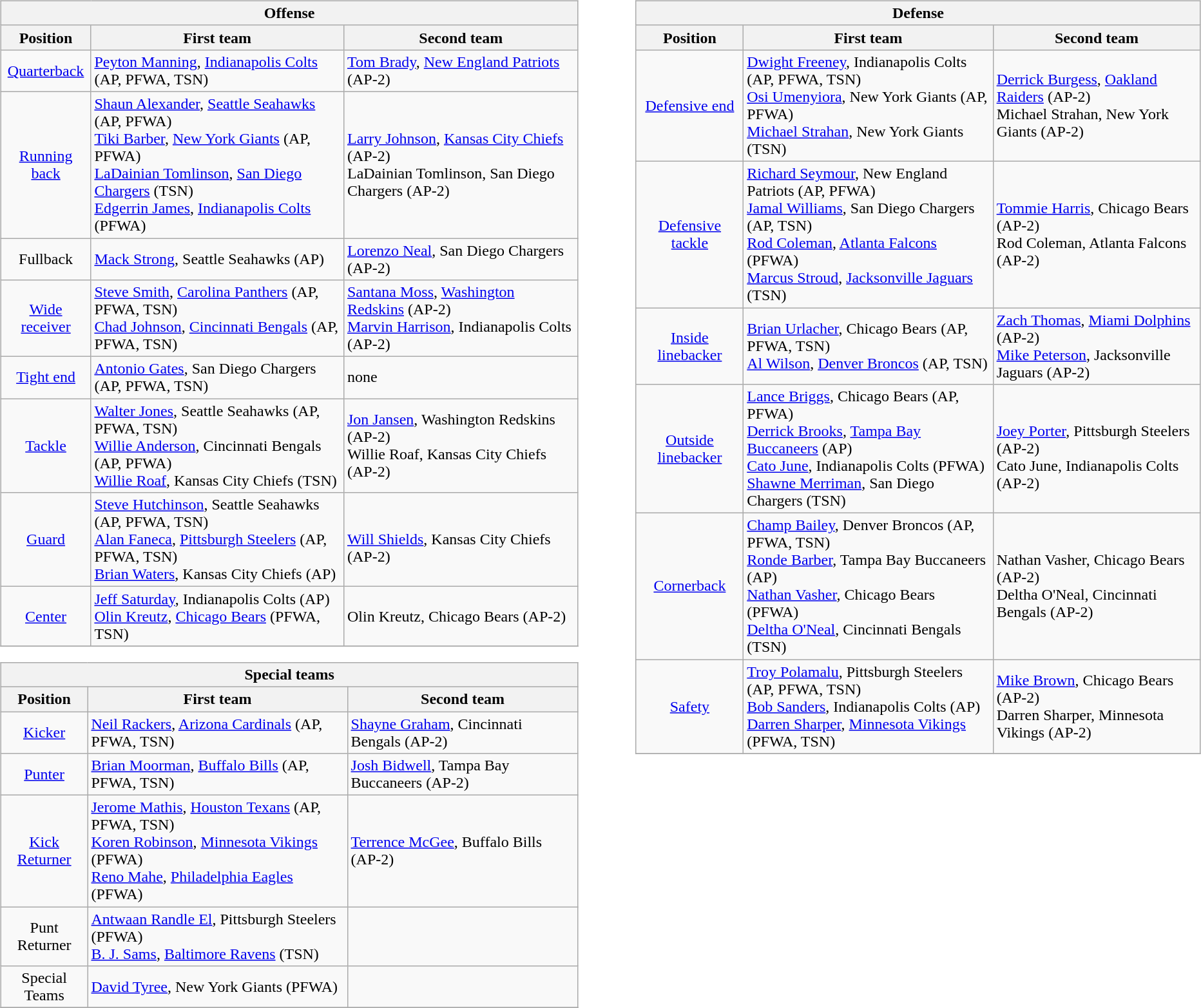<table border=0>
<tr valign="top">
<td><br><table class="wikitable">
<tr>
<th colspan=3>Offense</th>
</tr>
<tr>
<th>Position</th>
<th>First team</th>
<th>Second team</th>
</tr>
<tr>
<td align=center><a href='#'>Quarterback</a></td>
<td><a href='#'>Peyton Manning</a>, <a href='#'>Indianapolis Colts</a> (AP, PFWA, TSN)</td>
<td><a href='#'>Tom Brady</a>, <a href='#'>New England Patriots</a> (AP-2)</td>
</tr>
<tr>
<td align=center><a href='#'>Running back</a></td>
<td><a href='#'>Shaun Alexander</a>, <a href='#'>Seattle Seahawks</a> (AP, PFWA) <br> <a href='#'>Tiki Barber</a>, <a href='#'>New York Giants</a> (AP, PFWA) <br> <a href='#'>LaDainian Tomlinson</a>, <a href='#'>San Diego Chargers</a> (TSN)<br> <a href='#'>Edgerrin James</a>, <a href='#'>Indianapolis Colts</a> (PFWA)</td>
<td><a href='#'>Larry Johnson</a>, <a href='#'>Kansas City Chiefs</a> (AP-2) <br> LaDainian Tomlinson, San Diego Chargers (AP-2)</td>
</tr>
<tr>
<td align=center>Fullback</td>
<td><a href='#'>Mack Strong</a>, Seattle Seahawks (AP)</td>
<td><a href='#'>Lorenzo Neal</a>, San Diego Chargers (AP-2)</td>
</tr>
<tr>
<td align=center><a href='#'>Wide receiver</a></td>
<td><a href='#'>Steve Smith</a>, <a href='#'>Carolina Panthers</a> (AP, PFWA, TSN) <br> <a href='#'>Chad Johnson</a>, <a href='#'>Cincinnati Bengals</a> (AP, PFWA, TSN)</td>
<td><a href='#'>Santana Moss</a>, <a href='#'>Washington Redskins</a> (AP-2)  <br> <a href='#'>Marvin Harrison</a>, Indianapolis Colts (AP-2)</td>
</tr>
<tr>
<td align=center><a href='#'>Tight end</a></td>
<td><a href='#'>Antonio Gates</a>, San Diego Chargers (AP, PFWA, TSN)</td>
<td>none</td>
</tr>
<tr>
<td align=center><a href='#'>Tackle</a></td>
<td><a href='#'>Walter Jones</a>, Seattle Seahawks (AP, PFWA, TSN) <br> <a href='#'>Willie Anderson</a>, Cincinnati Bengals (AP, PFWA) <br> <a href='#'>Willie Roaf</a>, Kansas City Chiefs (TSN)</td>
<td><a href='#'>Jon Jansen</a>, Washington Redskins (AP-2) <br> Willie Roaf, Kansas City Chiefs (AP-2)</td>
</tr>
<tr>
<td align=center><a href='#'>Guard</a></td>
<td><a href='#'>Steve Hutchinson</a>, Seattle Seahawks (AP, PFWA, TSN) <br> <a href='#'>Alan Faneca</a>, <a href='#'>Pittsburgh Steelers</a> (AP, PFWA, TSN) <br> <a href='#'>Brian Waters</a>, Kansas City Chiefs (AP)</td>
<td><br> <a href='#'>Will Shields</a>, Kansas City Chiefs (AP-2)</td>
</tr>
<tr>
<td align=center><a href='#'>Center</a></td>
<td><a href='#'>Jeff Saturday</a>, Indianapolis Colts (AP) <br> <a href='#'>Olin Kreutz</a>, <a href='#'>Chicago Bears</a> (PFWA, TSN)</td>
<td>Olin Kreutz, Chicago Bears (AP-2)</td>
</tr>
<tr>
</tr>
</table>
<table class="wikitable">
<tr>
<th colspan=3>Special teams</th>
</tr>
<tr>
<th>Position</th>
<th>First team</th>
<th>Second team</th>
</tr>
<tr>
<td align=center><a href='#'>Kicker</a></td>
<td><a href='#'>Neil Rackers</a>, <a href='#'>Arizona Cardinals</a> (AP, PFWA, TSN)</td>
<td><a href='#'>Shayne Graham</a>, Cincinnati Bengals (AP-2)</td>
</tr>
<tr>
<td align=center><a href='#'>Punter</a></td>
<td><a href='#'>Brian Moorman</a>, <a href='#'>Buffalo Bills</a> (AP, PFWA, TSN)</td>
<td><a href='#'>Josh Bidwell</a>, Tampa Bay Buccaneers (AP-2)</td>
</tr>
<tr>
<td align=center><a href='#'>Kick Returner</a></td>
<td><a href='#'>Jerome Mathis</a>, <a href='#'>Houston Texans</a> (AP, PFWA, TSN)<br> <a href='#'>Koren Robinson</a>, <a href='#'>Minnesota Vikings</a> (PFWA) <br><a href='#'>Reno Mahe</a>, <a href='#'>Philadelphia Eagles</a> (PFWA)</td>
<td><a href='#'>Terrence McGee</a>, Buffalo Bills (AP-2)</td>
</tr>
<tr>
<td align=center>Punt Returner</td>
<td><a href='#'>Antwaan Randle El</a>, Pittsburgh Steelers (PFWA) <br> <a href='#'>B. J. Sams</a>, <a href='#'>Baltimore Ravens</a> (TSN)</td>
<td></td>
</tr>
<tr>
<td align=center>Special Teams</td>
<td><a href='#'>David Tyree</a>, New York Giants (PFWA)</td>
<td></td>
</tr>
<tr>
</tr>
</table>
</td>
<td style="padding-left:40px;"><br><table class="wikitable">
<tr>
<th colspan=3>Defense</th>
</tr>
<tr>
<th>Position</th>
<th>First team</th>
<th>Second team</th>
</tr>
<tr>
<td align=center><a href='#'>Defensive end</a></td>
<td><a href='#'>Dwight Freeney</a>, Indianapolis Colts (AP, PFWA, TSN)  <br>  <a href='#'>Osi Umenyiora</a>, New York Giants (AP, PFWA) <br> <a href='#'>Michael Strahan</a>, New York Giants  (TSN)</td>
<td><a href='#'>Derrick Burgess</a>, <a href='#'>Oakland Raiders</a> (AP-2) <br> Michael Strahan, New York Giants  (AP-2)</td>
</tr>
<tr>
<td align=center><a href='#'>Defensive tackle</a></td>
<td><a href='#'>Richard Seymour</a>, New England Patriots (AP, PFWA) <br>  <a href='#'>Jamal Williams</a>, San Diego Chargers (AP, TSN) <br>  <a href='#'>Rod Coleman</a>, <a href='#'>Atlanta Falcons</a> (PFWA) <br> <a href='#'>Marcus Stroud</a>, <a href='#'>Jacksonville Jaguars</a> (TSN)</td>
<td><a href='#'>Tommie Harris</a>, Chicago Bears (AP-2) <br> Rod Coleman, Atlanta Falcons (AP-2)</td>
</tr>
<tr>
<td align=center><a href='#'>Inside linebacker</a></td>
<td><a href='#'>Brian Urlacher</a>, Chicago Bears (AP, PFWA, TSN) <br>  <a href='#'>Al Wilson</a>, <a href='#'>Denver Broncos</a> (AP, TSN)</td>
<td><a href='#'>Zach Thomas</a>,  <a href='#'>Miami Dolphins</a> (AP-2) <br>  <a href='#'>Mike Peterson</a>, Jacksonville Jaguars (AP-2)</td>
</tr>
<tr>
<td align=center><a href='#'>Outside linebacker</a></td>
<td><a href='#'>Lance Briggs</a>, Chicago Bears (AP, PFWA) <br>  <a href='#'>Derrick Brooks</a>, <a href='#'>Tampa Bay Buccaneers</a> (AP) <br> <a href='#'>Cato June</a>,  Indianapolis Colts (PFWA) <br> <a href='#'>Shawne Merriman</a>, San Diego Chargers (TSN)</td>
<td><br>  <a href='#'>Joey Porter</a>, Pittsburgh Steelers (AP-2) <br> Cato June,  Indianapolis Colts (AP-2)</td>
</tr>
<tr>
<td align=center><a href='#'>Cornerback</a></td>
<td><a href='#'>Champ Bailey</a>, Denver Broncos (AP, PFWA, TSN) <br>  <a href='#'>Ronde Barber</a>, Tampa Bay Buccaneers (AP) <br> <a href='#'>Nathan Vasher</a>, Chicago Bears (PFWA) <br> <a href='#'>Deltha O'Neal</a>, Cincinnati Bengals (TSN)</td>
<td>Nathan Vasher, Chicago Bears (AP-2) <br> Deltha O'Neal, Cincinnati Bengals (AP-2)</td>
</tr>
<tr>
<td align=center><a href='#'>Safety</a></td>
<td><a href='#'>Troy Polamalu</a>, Pittsburgh Steelers (AP, PFWA, TSN) <br>  <a href='#'>Bob Sanders</a>, Indianapolis Colts (AP)<br><a href='#'>Darren Sharper</a>, <a href='#'>Minnesota Vikings</a> (PFWA, TSN)</td>
<td><a href='#'>Mike Brown</a>, Chicago Bears (AP-2) <br> Darren Sharper, Minnesota Vikings (AP-2)</td>
</tr>
<tr>
</tr>
</table>
</td>
</tr>
</table>
